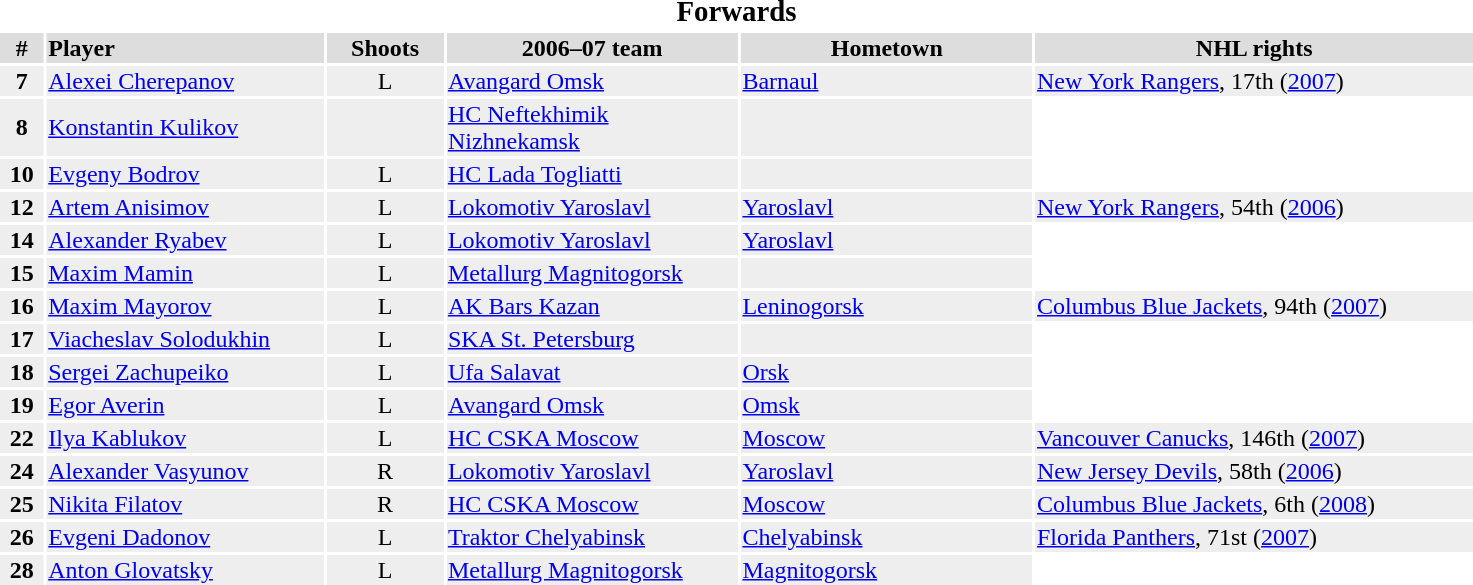<table width=78%>
<tr>
<th colspan=6><div><big>Forwards</big></div></th>
</tr>
<tr bgcolor="#dddddd">
<th width=3%>#</th>
<td align=left!!width=10%><strong>Player</strong></td>
<th width=8%>Shoots</th>
<th width=20%>2006–07 team</th>
<th width=20%>Hometown</th>
<th width=30%>NHL rights</th>
</tr>
<tr bgcolor="#eeeeee">
<td align=center><strong>7</strong></td>
<td><a href='#'>Alexei Cherepanov</a></td>
<td align=center>L</td>
<td><a href='#'>Avangard Omsk</a></td>
<td><a href='#'>Barnaul</a></td>
<td><a href='#'>New York Rangers</a>, 17th (<a href='#'>2007</a>)</td>
</tr>
<tr bgcolor="#eeeeee">
<td align=center><strong>8</strong></td>
<td><a href='#'>Konstantin Kulikov</a></td>
<td align=center></td>
<td><a href='#'>HC Neftekhimik Nizhnekamsk</a></td>
<td></td>
</tr>
<tr bgcolor="#eeeeee">
<td align=center><strong>10</strong></td>
<td><a href='#'>Evgeny Bodrov</a></td>
<td align=center>L</td>
<td><a href='#'>HC Lada Togliatti</a></td>
<td></td>
</tr>
<tr bgcolor="#eeeeee">
<td align=center><strong>12</strong></td>
<td><a href='#'>Artem Anisimov</a></td>
<td align=center>L</td>
<td><a href='#'>Lokomotiv Yaroslavl</a></td>
<td><a href='#'>Yaroslavl</a></td>
<td><a href='#'>New York Rangers</a>, 54th (<a href='#'>2006</a>)</td>
</tr>
<tr bgcolor="#eeeeee">
<td align=center><strong>14</strong></td>
<td><a href='#'>Alexander Ryabev</a></td>
<td align=center>L</td>
<td><a href='#'>Lokomotiv Yaroslavl</a></td>
<td><a href='#'>Yaroslavl</a></td>
</tr>
<tr bgcolor="#eeeeee">
<td align=center><strong>15</strong></td>
<td><a href='#'>Maxim Mamin</a></td>
<td align=center>L</td>
<td><a href='#'>Metallurg Magnitogorsk</a></td>
<td></td>
</tr>
<tr bgcolor="#eeeeee">
<td align=center><strong>16</strong></td>
<td><a href='#'>Maxim Mayorov</a></td>
<td align=center>L</td>
<td><a href='#'>AK Bars Kazan</a></td>
<td><a href='#'>Leninogorsk</a></td>
<td><a href='#'>Columbus Blue Jackets</a>, 94th (<a href='#'>2007</a>)</td>
</tr>
<tr bgcolor="#eeeeee">
<td align=center><strong>17</strong></td>
<td><a href='#'>Viacheslav Solodukhin</a></td>
<td align=center>L</td>
<td><a href='#'>SKA St. Petersburg</a></td>
<td></td>
</tr>
<tr bgcolor="#eeeeee">
<td align=center><strong>18</strong></td>
<td><a href='#'>Sergei Zachupeiko</a></td>
<td align=center>L</td>
<td><a href='#'>Ufa Salavat</a></td>
<td><a href='#'>Orsk</a></td>
</tr>
<tr bgcolor="#eeeeee">
<td align=center><strong>19</strong></td>
<td><a href='#'>Egor Averin</a></td>
<td align=center>L</td>
<td><a href='#'>Avangard Omsk</a></td>
<td><a href='#'>Omsk</a></td>
</tr>
<tr bgcolor="#eeeeee">
<td align=center><strong>22</strong></td>
<td><a href='#'>Ilya Kablukov</a></td>
<td align=center>L</td>
<td><a href='#'>HC CSKA Moscow</a></td>
<td><a href='#'>Moscow</a></td>
<td><a href='#'>Vancouver Canucks</a>, 146th (<a href='#'>2007</a>)</td>
</tr>
<tr bgcolor="#eeeeee">
<td align=center><strong>24</strong></td>
<td><a href='#'>Alexander Vasyunov</a></td>
<td align=center>R</td>
<td><a href='#'>Lokomotiv Yaroslavl</a></td>
<td><a href='#'>Yaroslavl</a></td>
<td><a href='#'>New Jersey Devils</a>, 58th (<a href='#'>2006</a>)</td>
</tr>
<tr bgcolor="#eeeeee">
<td align=center><strong>25</strong></td>
<td><a href='#'>Nikita Filatov</a></td>
<td align=center>R</td>
<td><a href='#'>HC CSKA Moscow</a></td>
<td><a href='#'>Moscow</a></td>
<td><a href='#'>Columbus Blue Jackets</a>, 6th (<a href='#'>2008</a>)</td>
</tr>
<tr bgcolor="#eeeeee">
<td align=center><strong>26</strong></td>
<td><a href='#'>Evgeni Dadonov</a></td>
<td align=center>L</td>
<td><a href='#'>Traktor Chelyabinsk</a></td>
<td><a href='#'>Chelyabinsk</a></td>
<td><a href='#'>Florida Panthers</a>, 71st (<a href='#'>2007</a>)</td>
</tr>
<tr bgcolor="#eeeeee">
<td align=center><strong>28</strong></td>
<td><a href='#'>Anton Glovatsky</a></td>
<td align=center>L</td>
<td><a href='#'>Metallurg Magnitogorsk</a></td>
<td><a href='#'>Magnitogorsk</a></td>
</tr>
</table>
